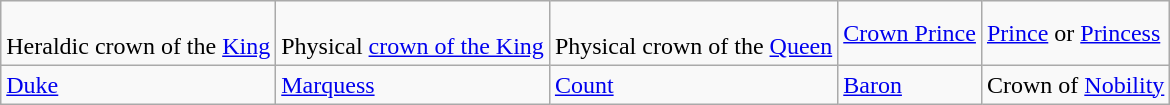<table class="wikitable">
<tr>
<td><br>Heraldic crown of the <a href='#'>King</a></td>
<td><br>Physical <a href='#'>crown of the King</a></td>
<td><br>Physical crown of the <a href='#'>Queen</a></td>
<td> <a href='#'>Crown Prince</a></td>
<td> <a href='#'>Prince</a> or <a href='#'>Princess</a></td>
</tr>
<tr>
<td> <a href='#'>Duke</a></td>
<td> <a href='#'>Marquess</a></td>
<td> <a href='#'>Count</a></td>
<td> <a href='#'>Baron</a></td>
<td> Crown of <a href='#'>Nobility</a></td>
</tr>
</table>
